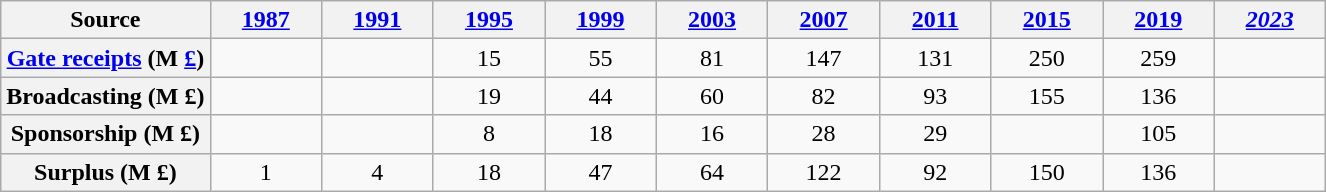<table class="wikitable"  style="text-align: center;">
<tr>
<th scope="col">Source</th>
<th width=67px><a href='#'>1987</a></th>
<th width=67px><a href='#'>1991</a></th>
<th width=67px><a href='#'>1995</a></th>
<th width=67px><a href='#'>1999</a></th>
<th width=67px><a href='#'>2003</a></th>
<th width=67px><a href='#'>2007</a></th>
<th width=67px><a href='#'>2011</a></th>
<th width=67px><a href='#'>2015</a></th>
<th width=67px><a href='#'>2019</a></th>
<th width=67px><em><a href='#'>2023</a></em></th>
</tr>
<tr>
<th scope="row"><a href='#'>Gate receipts</a> (M <a href='#'>£</a>)</th>
<td></td>
<td></td>
<td>15</td>
<td>55</td>
<td>81</td>
<td>147</td>
<td>131</td>
<td>250</td>
<td>259</td>
<td></td>
</tr>
<tr>
<th scope="row">Broadcasting (M £)</th>
<td></td>
<td></td>
<td>19</td>
<td>44</td>
<td>60</td>
<td>82</td>
<td>93</td>
<td>155</td>
<td>136</td>
<td></td>
</tr>
<tr>
<th scope="row">Sponsorship (M £)</th>
<td></td>
<td></td>
<td>8</td>
<td>18</td>
<td>16</td>
<td>28</td>
<td>29</td>
<td></td>
<td>105</td>
<td></td>
</tr>
<tr>
<th scope="row">Surplus (M £)</th>
<td>1</td>
<td>4</td>
<td>18</td>
<td>47</td>
<td>64</td>
<td>122</td>
<td>92</td>
<td>150</td>
<td>136</td>
<td></td>
</tr>
</table>
